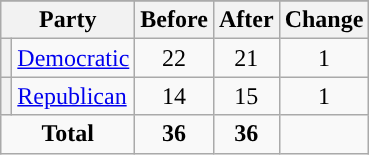<table class="wikitable" style="text-align:center;">
<tr>
</tr>
<tr>
<th colspan=2>Party</th>
<th>Before</th>
<th>After</th>
<th>Change</th>
</tr>
<tr>
<th style="background-color:"></th>
<td style="text-align:left;"><a href='#'>Democratic</a></td>
<td>22</td>
<td>21</td>
<td> 1</td>
</tr>
<tr>
<th style="background-color:"></th>
<td style="text-align:left;"><a href='#'>Republican</a></td>
<td>14</td>
<td>15</td>
<td> 1</td>
</tr>
<tr>
<td colspan=2><strong>Total</strong></td>
<td><strong>36</strong></td>
<td><strong>36</strong></td>
<td></td>
</tr>
</table>
